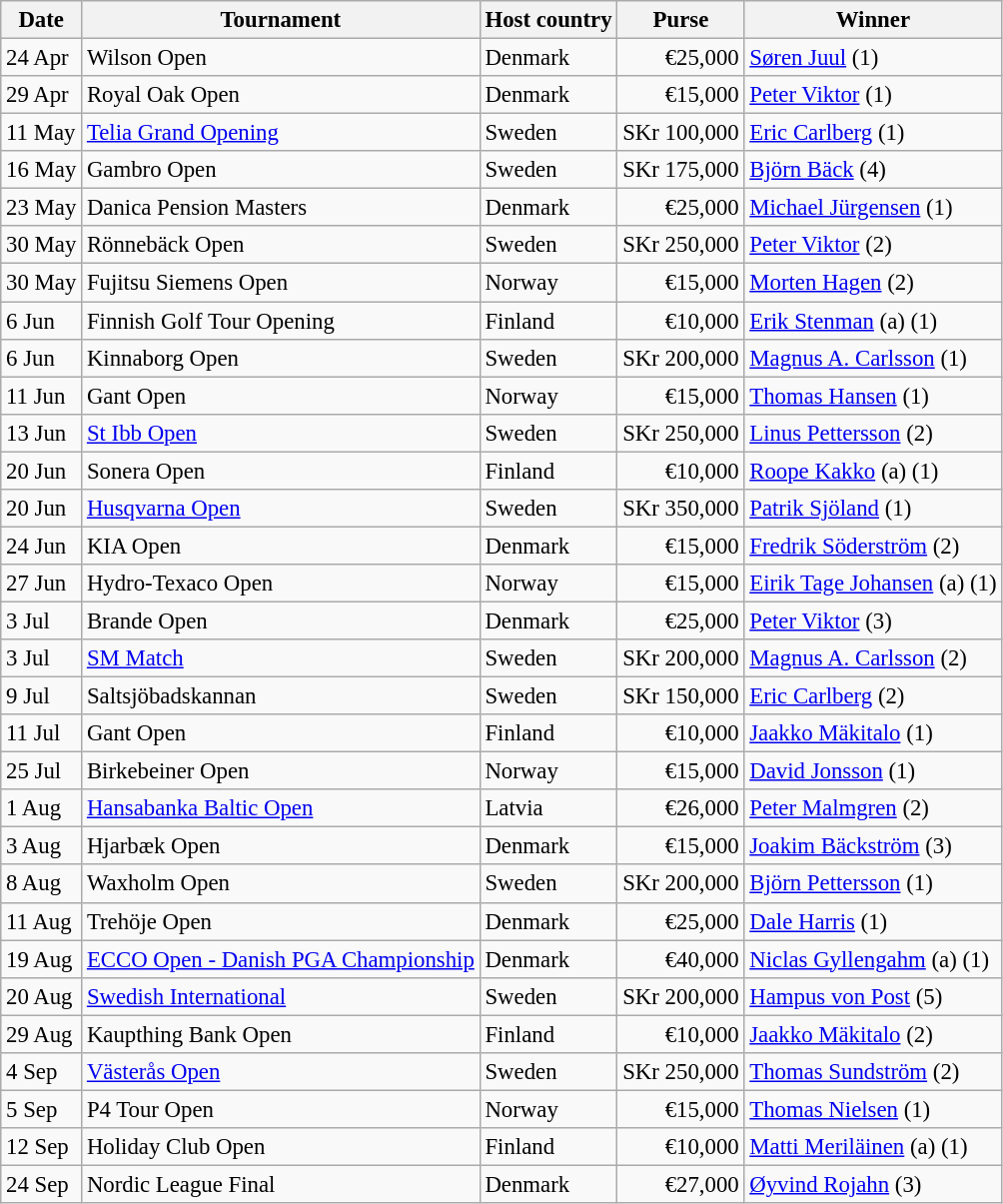<table class="wikitable" style="font-size:95%;">
<tr>
<th>Date</th>
<th>Tournament</th>
<th>Host country</th>
<th>Purse</th>
<th>Winner</th>
</tr>
<tr>
<td>24 Apr</td>
<td>Wilson Open</td>
<td>Denmark</td>
<td align=right>€25,000</td>
<td> <a href='#'>Søren Juul</a> (1)</td>
</tr>
<tr>
<td>29 Apr</td>
<td>Royal Oak Open</td>
<td>Denmark</td>
<td align=right>€15,000</td>
<td> <a href='#'>Peter Viktor</a> (1)</td>
</tr>
<tr>
<td>11 May</td>
<td><a href='#'>Telia Grand Opening</a></td>
<td>Sweden</td>
<td align=right>SKr 100,000</td>
<td> <a href='#'>Eric Carlberg</a> (1)</td>
</tr>
<tr>
<td>16 May</td>
<td>Gambro Open</td>
<td>Sweden</td>
<td align=right>SKr 175,000</td>
<td> <a href='#'>Björn Bäck</a> (4)</td>
</tr>
<tr>
<td>23 May</td>
<td>Danica Pension Masters</td>
<td>Denmark</td>
<td align=right>€25,000</td>
<td> <a href='#'>Michael Jürgensen</a> (1)</td>
</tr>
<tr>
<td>30 May</td>
<td>Rönnebäck Open</td>
<td>Sweden</td>
<td align=right>SKr 250,000</td>
<td> <a href='#'>Peter Viktor</a> (2)</td>
</tr>
<tr>
<td>30 May</td>
<td>Fujitsu Siemens Open</td>
<td>Norway</td>
<td align=right>€15,000</td>
<td> <a href='#'>Morten Hagen</a> (2)</td>
</tr>
<tr>
<td>6 Jun</td>
<td>Finnish Golf Tour Opening</td>
<td>Finland</td>
<td align=right>€10,000</td>
<td> <a href='#'>Erik Stenman</a> (a) (1)</td>
</tr>
<tr>
<td>6 Jun</td>
<td>Kinnaborg Open</td>
<td>Sweden</td>
<td align=right>SKr 200,000</td>
<td> <a href='#'>Magnus A. Carlsson</a> (1)</td>
</tr>
<tr>
<td>11 Jun</td>
<td>Gant Open</td>
<td>Norway</td>
<td align=right>€15,000</td>
<td> <a href='#'>Thomas Hansen</a> (1)</td>
</tr>
<tr>
<td>13 Jun</td>
<td><a href='#'>St Ibb Open</a></td>
<td>Sweden</td>
<td align=right>SKr 250,000</td>
<td> <a href='#'>Linus Pettersson</a> (2)</td>
</tr>
<tr>
<td>20 Jun</td>
<td>Sonera Open</td>
<td>Finland</td>
<td align=right>€10,000</td>
<td> <a href='#'>Roope Kakko</a> (a) (1)</td>
</tr>
<tr>
<td>20 Jun</td>
<td><a href='#'>Husqvarna Open</a></td>
<td>Sweden</td>
<td align=right>SKr 350,000</td>
<td> <a href='#'>Patrik Sjöland</a> (1)</td>
</tr>
<tr>
<td>24 Jun</td>
<td>KIA Open</td>
<td>Denmark</td>
<td align=right>€15,000</td>
<td> <a href='#'>Fredrik Söderström</a> (2)</td>
</tr>
<tr>
<td>27 Jun</td>
<td>Hydro-Texaco Open</td>
<td>Norway</td>
<td align=right>€15,000</td>
<td> <a href='#'>Eirik Tage Johansen</a> (a) (1)</td>
</tr>
<tr>
<td>3 Jul</td>
<td>Brande Open</td>
<td>Denmark</td>
<td align=right>€25,000</td>
<td> <a href='#'>Peter Viktor</a> (3)</td>
</tr>
<tr>
<td>3 Jul</td>
<td><a href='#'>SM Match</a></td>
<td>Sweden</td>
<td align=right>SKr 200,000</td>
<td> <a href='#'>Magnus A. Carlsson</a> (2)</td>
</tr>
<tr>
<td>9 Jul</td>
<td>Saltsjöbadskannan</td>
<td>Sweden</td>
<td align=right>SKr 150,000</td>
<td> <a href='#'>Eric Carlberg</a> (2)</td>
</tr>
<tr>
<td>11 Jul</td>
<td>Gant Open</td>
<td>Finland</td>
<td align=right>€10,000</td>
<td> <a href='#'>Jaakko Mäkitalo</a> (1)</td>
</tr>
<tr>
<td>25 Jul</td>
<td>Birkebeiner Open</td>
<td>Norway</td>
<td align=right>€15,000</td>
<td> <a href='#'>David Jonsson</a> (1)</td>
</tr>
<tr>
<td>1 Aug</td>
<td><a href='#'>Hansabanka Baltic Open</a></td>
<td>Latvia</td>
<td align=right>€26,000</td>
<td> <a href='#'>Peter Malmgren</a> (2)</td>
</tr>
<tr>
<td>3 Aug</td>
<td>Hjarbæk Open</td>
<td>Denmark</td>
<td align=right>€15,000</td>
<td> <a href='#'>Joakim Bäckström</a> (3)</td>
</tr>
<tr>
<td>8 Aug</td>
<td>Waxholm Open</td>
<td>Sweden</td>
<td align=right>SKr 200,000</td>
<td> <a href='#'>Björn Pettersson</a> (1)</td>
</tr>
<tr>
<td>11 Aug</td>
<td>Trehöje Open</td>
<td>Denmark</td>
<td align=right>€25,000</td>
<td> <a href='#'>Dale Harris</a> (1)</td>
</tr>
<tr>
<td>19 Aug</td>
<td><a href='#'>ECCO Open - Danish PGA Championship</a></td>
<td>Denmark</td>
<td align=right>€40,000</td>
<td> <a href='#'>Niclas Gyllengahm</a> (a) (1)</td>
</tr>
<tr>
<td>20 Aug</td>
<td><a href='#'>Swedish International</a></td>
<td>Sweden</td>
<td align=right>SKr 200,000</td>
<td> <a href='#'>Hampus von Post</a> (5)</td>
</tr>
<tr>
<td>29 Aug</td>
<td>Kaupthing Bank Open</td>
<td>Finland</td>
<td align=right>€10,000</td>
<td> <a href='#'>Jaakko Mäkitalo</a> (2)</td>
</tr>
<tr>
<td>4 Sep</td>
<td><a href='#'>Västerås Open</a></td>
<td>Sweden</td>
<td align=right>SKr 250,000</td>
<td> <a href='#'>Thomas Sundström</a> (2)</td>
</tr>
<tr>
<td>5 Sep</td>
<td>P4 Tour Open</td>
<td>Norway</td>
<td align=right>€15,000</td>
<td> <a href='#'>Thomas Nielsen</a> (1)</td>
</tr>
<tr>
<td>12 Sep</td>
<td>Holiday Club Open</td>
<td>Finland</td>
<td align=right>€10,000</td>
<td> <a href='#'>Matti Meriläinen</a> (a) (1)</td>
</tr>
<tr>
<td>24 Sep</td>
<td>Nordic League Final</td>
<td>Denmark</td>
<td align=right>€27,000</td>
<td> <a href='#'>Øyvind Rojahn</a> (3)</td>
</tr>
</table>
